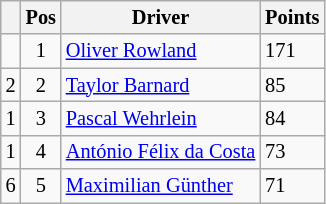<table class="wikitable" style="font-size: 85%;">
<tr>
<th></th>
<th>Pos</th>
<th>Driver</th>
<th>Points</th>
</tr>
<tr>
<td align="left"></td>
<td align="center">1</td>
<td> <a href='#'>Oliver Rowland</a></td>
<td align="left">171</td>
</tr>
<tr>
<td align="left"> 2</td>
<td align="center">2</td>
<td> <a href='#'>Taylor Barnard</a></td>
<td align="left">85</td>
</tr>
<tr>
<td align="left"> 1</td>
<td align="center">3</td>
<td> <a href='#'>Pascal Wehrlein</a></td>
<td align="left">84</td>
</tr>
<tr>
<td align="left"> 1</td>
<td align="center">4</td>
<td> <a href='#'>António Félix da Costa</a></td>
<td align="left">73</td>
</tr>
<tr>
<td align="left"> 6</td>
<td align="center">5</td>
<td> <a href='#'>Maximilian Günther</a></td>
<td align="left">71</td>
</tr>
</table>
